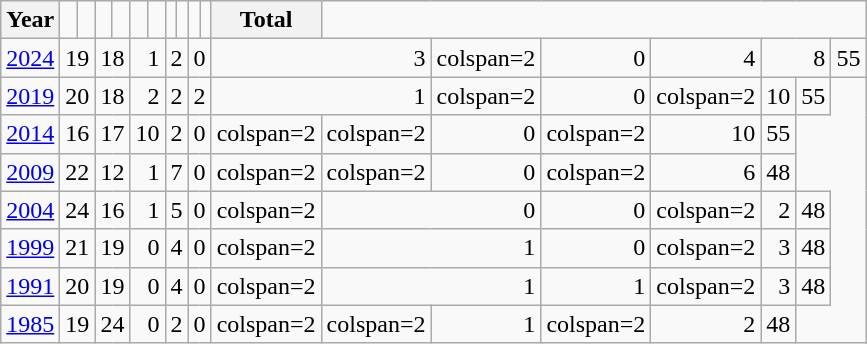<table class="wikitable" style="text-align:right; padding-left:1em">
<tr>
<th align="left">Year</th>
<td></td>
<td></td>
<td></td>
<td></td>
<td></td>
<td></td>
<td></td>
<td></td>
<td></td>
<td></td>
<th align="left">Total</th>
</tr>
<tr>
<td align=left><a href='#'>2024</a></td>
<td colspan=2>19</td>
<td colspan=2>18</td>
<td colspan=2>1</td>
<td colspan=2>2</td>
<td colspan=2>0</td>
<td colspan=2>3</td>
<td>colspan=2 </td>
<td colspan=2>0</td>
<td colspan=2>4</td>
<td colspan=2>8</td>
<td>55</td>
</tr>
<tr>
<td align=left><a href='#'>2019</a></td>
<td colspan=2>20</td>
<td colspan=2>18</td>
<td colspan=2>2</td>
<td colspan=2>2</td>
<td colspan=2>2</td>
<td colspan=2>1</td>
<td>colspan=2 </td>
<td colspan=2>0</td>
<td>colspan=2 </td>
<td colspan=2>10</td>
<td>55</td>
</tr>
<tr>
<td align=left><a href='#'>2014</a></td>
<td colspan=2>16</td>
<td colspan=2>17</td>
<td colspan=2>10</td>
<td colspan=2>2</td>
<td colspan=2>0</td>
<td>colspan=2 </td>
<td>colspan=2 </td>
<td colspan=2>0</td>
<td>colspan=2 </td>
<td colspan=2>10</td>
<td>55</td>
</tr>
<tr>
<td align=left><a href='#'>2009</a></td>
<td colspan=2>22</td>
<td colspan=2>12</td>
<td colspan=2>1</td>
<td colspan=2>7</td>
<td colspan=2>0</td>
<td>colspan=2 </td>
<td>colspan=2 </td>
<td colspan=2>0</td>
<td>colspan=2 </td>
<td colspan=2>6</td>
<td>48</td>
</tr>
<tr>
<td align=left><a href='#'>2004</a></td>
<td colspan=2>24</td>
<td colspan=2>16</td>
<td colspan=2>1</td>
<td colspan=2>5</td>
<td colspan=2>0</td>
<td>colspan=2 </td>
<td colspan=2>0</td>
<td colspan=2>0</td>
<td>colspan=2 </td>
<td colspan=2>2</td>
<td>48</td>
</tr>
<tr>
<td align=left><a href='#'>1999</a></td>
<td colspan=2>21</td>
<td colspan=2>19</td>
<td colspan=2>0</td>
<td colspan=2>4</td>
<td colspan=2>0</td>
<td>colspan=2 </td>
<td colspan=2>1</td>
<td colspan=2>0</td>
<td>colspan=2 </td>
<td colspan=2>3</td>
<td>48</td>
</tr>
<tr>
<td align=left><a href='#'>1991</a></td>
<td colspan=2>20</td>
<td colspan=2>19</td>
<td colspan=2>0</td>
<td colspan=2>4</td>
<td colspan=2>0</td>
<td>colspan=2 </td>
<td colspan=2>1</td>
<td colspan=2>1</td>
<td>colspan=2 </td>
<td colspan=2>3</td>
<td>48</td>
</tr>
<tr>
<td align=left><a href='#'>1985</a></td>
<td colspan=2>19</td>
<td colspan=2>24</td>
<td colspan=2>0</td>
<td colspan=2>2</td>
<td colspan=2>0</td>
<td>colspan=2 </td>
<td>colspan=2 </td>
<td colspan=2>1</td>
<td>colspan=2 </td>
<td colspan=2>2</td>
<td>48</td>
</tr>
</table>
